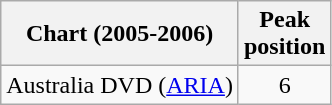<table class="wikitable sortable plainrowheaders" style="text-align:center">
<tr>
<th>Chart (2005-2006)</th>
<th>Peak<br> position</th>
</tr>
<tr>
<td>Australia DVD (<a href='#'>ARIA</a>)</td>
<td align="center">6</td>
</tr>
</table>
